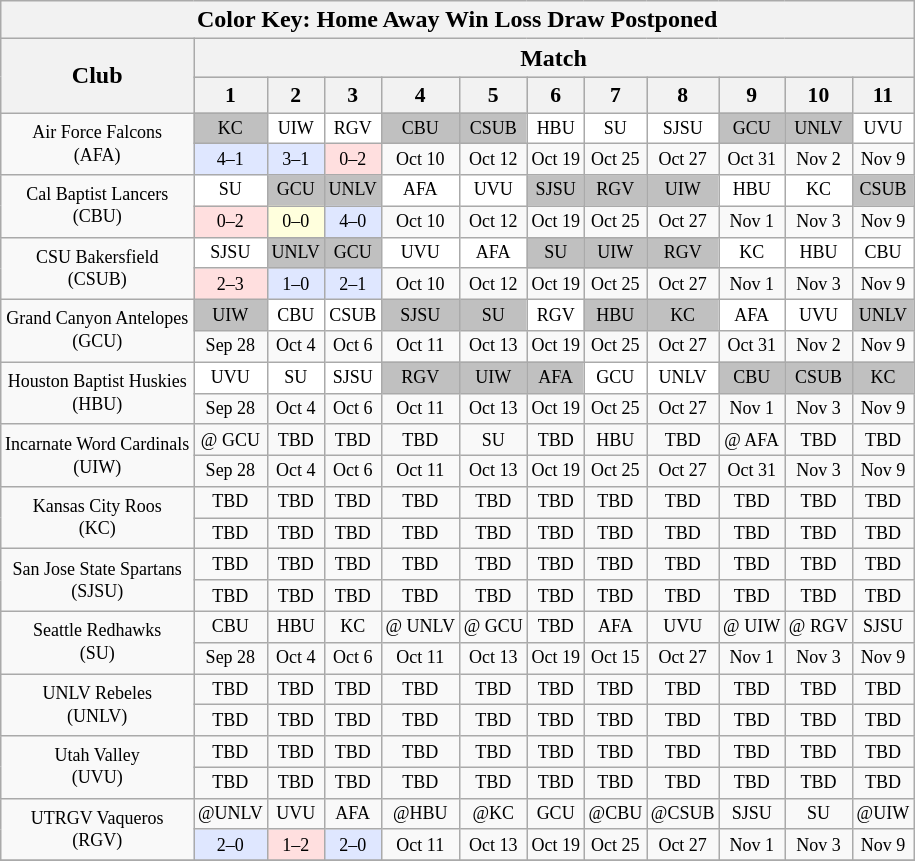<table class="wikitable" style="text-align:center">
<tr>
<th colspan="12">Color Key: <span>Home</span>  <span>Away</span>  <span>Win</span>  <span>Loss</span>  <span>Draw</span>  <span>Postponed</span></th>
</tr>
<tr>
<th rowspan="2">Club</th>
<th colspan="11">Match</th>
</tr>
<tr style="background-color:#CCCCCC; font-size: 90%">
<th>1</th>
<th>2</th>
<th>3</th>
<th>4</th>
<th>5</th>
<th>6</th>
<th>7</th>
<th>8</th>
<th>9</th>
<th>10</th>
<th>11<br></th>
</tr>
<tr style="font-size: 75%">
<td rowspan="2">Air Force Falcons<br>(AFA)</td>
<td bgcolor="C0C0C0">KC</td>
<td bgcolor="FFFFFF">UIW</td>
<td bgcolor="FFFFFF">RGV</td>
<td bgcolor="C0C0C0">CBU</td>
<td bgcolor="C0C0C0">CSUB</td>
<td bgcolor="FFFFFF">HBU</td>
<td bgcolor="FFFFFF">SU</td>
<td bgcolor="FFFFFF">SJSU</td>
<td bgcolor="C0C0C0">GCU</td>
<td bgcolor="C0C0C0">UNLV</td>
<td bgcolor="FFFFFF">UVU</td>
</tr>
<tr style="font-size: 75%">
<td bgcolor="DFE7FF">4–1</td>
<td bgcolor="DFE7FF">3–1</td>
<td bgcolor="FFDFDF">0–2</td>
<td>Oct 10</td>
<td>Oct 12</td>
<td>Oct 19</td>
<td>Oct 25</td>
<td>Oct 27</td>
<td>Oct 31</td>
<td>Nov 2</td>
<td>Nov 9</td>
</tr>
<tr style="font-size: 75%">
<td rowspan="2">Cal Baptist Lancers<br>(CBU)</td>
<td bgcolor="#FFFFFF">SU</td>
<td bgcolor="C0C0C0">GCU</td>
<td bgcolor="C0C0C0">UNLV</td>
<td bgcolor="FFFFFF">AFA</td>
<td bgcolor="FFFFFF">UVU</td>
<td bgcolor="C0C0C0">SJSU</td>
<td bgcolor="C0C0C0">RGV</td>
<td bgcolor="C0C0C0">UIW</td>
<td bgcolor="FFFFFF">HBU</td>
<td bgcolor="FFFFFF">KC</td>
<td bgcolor="C0C0C0">CSUB</td>
</tr>
<tr style="font-size: 75%">
<td bgcolor="FFDFDF">0–2</td>
<td bgcolor="FFFFDD">0–0</td>
<td bgcolor="DFE7FF">4–0</td>
<td>Oct 10</td>
<td>Oct 12</td>
<td>Oct 19</td>
<td>Oct 25</td>
<td>Oct 27</td>
<td>Nov 1</td>
<td>Nov 3</td>
<td>Nov 9</td>
</tr>
<tr style="font-size: 75%">
<td rowspan="2">CSU Bakersfield<br>(CSUB)</td>
<td bgcolor="#FFFFFF">SJSU</td>
<td bgcolor="C0C0C0">UNLV</td>
<td bgcolor="C0C0C0">GCU</td>
<td bgcolor="#FFFFFF">UVU</td>
<td bgcolor="#FFFFFF">AFA</td>
<td bgcolor="C0C0C0">SU</td>
<td bgcolor="C0C0C0">UIW</td>
<td bgcolor="C0C0C0">RGV</td>
<td bgcolor="#FFFFFF">KC</td>
<td bgcolor="#FFFFFF">HBU</td>
<td bgcolor="#FFFFFF">CBU</td>
</tr>
<tr style="font-size: 75%">
<td bgcolor="FFDFDF">2–3</td>
<td bgcolor="DFE7FF">1–0</td>
<td bgcolor="DFE7FF">2–1</td>
<td>Oct 10</td>
<td>Oct 12</td>
<td>Oct 19</td>
<td>Oct 25</td>
<td>Oct 27</td>
<td>Nov 1</td>
<td>Nov 3</td>
<td>Nov 9</td>
</tr>
<tr style="font-size: 75%">
<td rowspan="2">Grand Canyon Antelopes<br>(GCU)</td>
<td bgcolor="C0C0C0">UIW</td>
<td bgcolor="FFFFFF">CBU</td>
<td bgcolor="FFFFFF">CSUB</td>
<td bgcolor="C0C0C0">SJSU</td>
<td bgcolor="C0C0C0">SU</td>
<td bgcolor="FFFFFF">RGV</td>
<td bgcolor="C0C0C0">HBU</td>
<td bgcolor="C0C0C0">KC</td>
<td bgcolor="FFFFFF">AFA</td>
<td bgcolor="FFFFFF">UVU</td>
<td bgcolor="C0C0C0">UNLV</td>
</tr>
<tr style="font-size: 75%">
<td>Sep 28</td>
<td>Oct 4</td>
<td>Oct 6</td>
<td>Oct 11</td>
<td>Oct 13</td>
<td>Oct 19</td>
<td>Oct 25</td>
<td>Oct 27</td>
<td>Oct 31</td>
<td>Nov 2</td>
<td>Nov 9</td>
</tr>
<tr style="font-size: 75%">
<td rowspan="2">Houston Baptist Huskies<br>(HBU)</td>
<td bgcolor="FFFFFF">UVU</td>
<td bgcolor="FFFFFF">SU</td>
<td bgcolor="FFFFFF">SJSU</td>
<td bgcolor="C0C0C0">RGV</td>
<td bgcolor="C0C0C0">UIW</td>
<td bgcolor="C0C0C0">AFA</td>
<td bgcolor="FFFFFF">GCU</td>
<td bgcolor="FFFFFF">UNLV</td>
<td bgcolor="C0C0C0">CBU</td>
<td bgcolor="C0C0C0">CSUB</td>
<td bgcolor="C0C0C0">KC</td>
</tr>
<tr style="font-size: 75%">
<td>Sep 28</td>
<td>Oct 4</td>
<td>Oct 6</td>
<td>Oct 11</td>
<td>Oct 13</td>
<td>Oct 19</td>
<td>Oct 25</td>
<td>Oct 27</td>
<td>Nov 1</td>
<td>Nov 3</td>
<td>Nov 9</td>
</tr>
<tr style="font-size: 75%">
<td rowspan="2">Incarnate Word Cardinals<br>(UIW)</td>
<td>@ GCU</td>
<td>TBD</td>
<td>TBD</td>
<td>TBD</td>
<td>SU</td>
<td>TBD</td>
<td>HBU</td>
<td>TBD</td>
<td>@ AFA</td>
<td>TBD</td>
<td>TBD</td>
</tr>
<tr style="font-size: 75%">
<td>Sep 28</td>
<td>Oct 4</td>
<td>Oct 6</td>
<td>Oct 11</td>
<td>Oct 13</td>
<td>Oct 19</td>
<td>Oct 25</td>
<td>Oct 27</td>
<td>Oct 31</td>
<td>Nov 3</td>
<td>Nov 9</td>
</tr>
<tr style="font-size: 75%">
<td rowspan="2">Kansas City Roos<br>(KC)</td>
<td>TBD</td>
<td>TBD</td>
<td>TBD</td>
<td>TBD</td>
<td>TBD</td>
<td>TBD</td>
<td>TBD</td>
<td>TBD</td>
<td>TBD</td>
<td>TBD</td>
<td>TBD</td>
</tr>
<tr style="font-size: 75%">
<td>TBD</td>
<td>TBD</td>
<td>TBD</td>
<td>TBD</td>
<td>TBD</td>
<td>TBD</td>
<td>TBD</td>
<td>TBD</td>
<td>TBD</td>
<td>TBD</td>
<td>TBD</td>
</tr>
<tr style="font-size: 75%">
<td rowspan="2">San Jose State Spartans<br>(SJSU)</td>
<td>TBD</td>
<td>TBD</td>
<td>TBD</td>
<td>TBD</td>
<td>TBD</td>
<td>TBD</td>
<td>TBD</td>
<td>TBD</td>
<td>TBD</td>
<td>TBD</td>
<td>TBD</td>
</tr>
<tr style="font-size: 75%">
<td>TBD</td>
<td>TBD</td>
<td>TBD</td>
<td>TBD</td>
<td>TBD</td>
<td>TBD</td>
<td>TBD</td>
<td>TBD</td>
<td>TBD</td>
<td>TBD</td>
<td>TBD</td>
</tr>
<tr style="font-size: 75%">
<td rowspan="2">Seattle Redhawks<br>(SU)</td>
<td>CBU</td>
<td>HBU</td>
<td>KC</td>
<td>@ UNLV</td>
<td>@ GCU</td>
<td>TBD</td>
<td>AFA</td>
<td>UVU</td>
<td>@ UIW</td>
<td>@ RGV</td>
<td>SJSU</td>
</tr>
<tr style="font-size: 75%">
<td>Sep 28</td>
<td>Oct 4</td>
<td>Oct 6</td>
<td>Oct 11</td>
<td>Oct 13</td>
<td>Oct 19</td>
<td>Oct 15</td>
<td>Oct 27</td>
<td>Nov 1</td>
<td>Nov 3</td>
<td>Nov 9</td>
</tr>
<tr style="font-size: 75%">
<td rowspan="2">UNLV Rebeles<br>(UNLV)</td>
<td>TBD</td>
<td>TBD</td>
<td>TBD</td>
<td>TBD</td>
<td>TBD</td>
<td>TBD</td>
<td>TBD</td>
<td>TBD</td>
<td>TBD</td>
<td>TBD</td>
<td>TBD</td>
</tr>
<tr style="font-size: 75%">
<td>TBD</td>
<td>TBD</td>
<td>TBD</td>
<td>TBD</td>
<td>TBD</td>
<td>TBD</td>
<td>TBD</td>
<td>TBD</td>
<td>TBD</td>
<td>TBD</td>
<td>TBD</td>
</tr>
<tr style="font-size: 75%">
<td rowspan="2">Utah Valley<br>(UVU)</td>
<td>TBD</td>
<td>TBD</td>
<td>TBD</td>
<td>TBD</td>
<td>TBD</td>
<td>TBD</td>
<td>TBD</td>
<td>TBD</td>
<td>TBD</td>
<td>TBD</td>
<td>TBD</td>
</tr>
<tr style="font-size: 75%">
<td>TBD</td>
<td>TBD</td>
<td>TBD</td>
<td>TBD</td>
<td>TBD</td>
<td>TBD</td>
<td>TBD</td>
<td>TBD</td>
<td>TBD</td>
<td>TBD</td>
<td>TBD</td>
</tr>
<tr style="font-size: 75%">
<td rowspan="2">UTRGV Vaqueros<br>(RGV)</td>
<td>@UNLV</td>
<td>UVU</td>
<td>AFA</td>
<td>@HBU</td>
<td>@KC</td>
<td>GCU</td>
<td>@CBU</td>
<td>@CSUB</td>
<td>SJSU</td>
<td>SU</td>
<td>@UIW</td>
</tr>
<tr style="font-size: 75%">
<td bgcolor="DFE7FF">2–0</td>
<td bgcolor="FFDFDF">1–2</td>
<td bgcolor="DFE7FF">2–0</td>
<td>Oct 11</td>
<td>Oct 13</td>
<td>Oct 19</td>
<td>Oct 25</td>
<td>Oct 27</td>
<td>Nov 1</td>
<td>Nov 3</td>
<td>Nov 9<br></td>
</tr>
<tr>
</tr>
</table>
